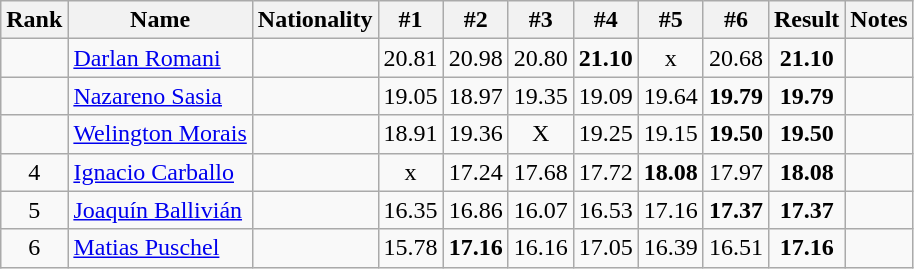<table class="wikitable sortable" style="text-align:center">
<tr>
<th>Rank</th>
<th>Name</th>
<th>Nationality</th>
<th>#1</th>
<th>#2</th>
<th>#3</th>
<th>#4</th>
<th>#5</th>
<th>#6</th>
<th>Result</th>
<th>Notes</th>
</tr>
<tr>
<td></td>
<td align=left><a href='#'>Darlan Romani</a></td>
<td align=left></td>
<td>20.81</td>
<td>20.98</td>
<td>20.80</td>
<td><strong>21.10</strong></td>
<td>x</td>
<td>20.68</td>
<td><strong>21.10</strong></td>
<td></td>
</tr>
<tr>
<td></td>
<td align=left><a href='#'>Nazareno Sasia</a></td>
<td align=left></td>
<td>19.05</td>
<td>18.97</td>
<td>19.35</td>
<td>19.09</td>
<td>19.64</td>
<td><strong>19.79</strong></td>
<td><strong>19.79</strong></td>
<td></td>
</tr>
<tr>
<td></td>
<td align=left><a href='#'>Welington Morais</a></td>
<td align=left></td>
<td>18.91</td>
<td>19.36</td>
<td>X</td>
<td>19.25</td>
<td>19.15</td>
<td><strong>19.50</strong></td>
<td><strong>19.50</strong></td>
<td></td>
</tr>
<tr>
<td>4</td>
<td align=left><a href='#'>Ignacio Carballo</a></td>
<td align=left></td>
<td>x</td>
<td>17.24</td>
<td>17.68</td>
<td>17.72</td>
<td><strong>18.08</strong></td>
<td>17.97</td>
<td><strong>18.08</strong></td>
<td></td>
</tr>
<tr>
<td>5</td>
<td align=left><a href='#'>Joaquín Ballivián</a></td>
<td align=left></td>
<td>16.35</td>
<td>16.86</td>
<td>16.07</td>
<td>16.53</td>
<td>17.16</td>
<td><strong>17.37</strong></td>
<td><strong>17.37</strong></td>
<td></td>
</tr>
<tr>
<td>6</td>
<td align=left><a href='#'>Matias Puschel</a></td>
<td align=left></td>
<td>15.78</td>
<td><strong>17.16</strong></td>
<td>16.16</td>
<td>17.05</td>
<td>16.39</td>
<td>16.51</td>
<td><strong>17.16</strong></td>
<td></td>
</tr>
</table>
